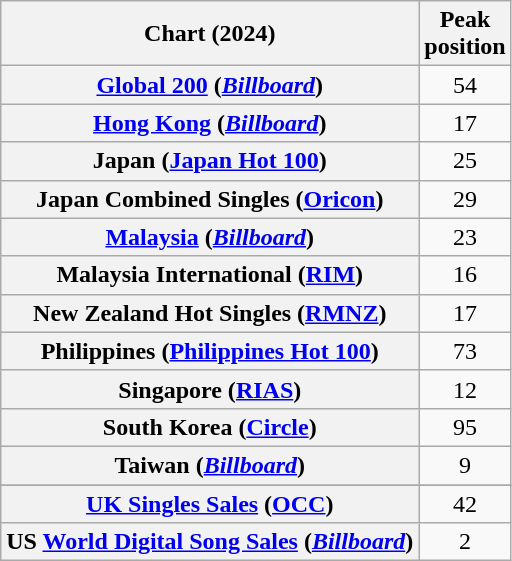<table class="wikitable sortable plainrowheaders" style="text-align:center">
<tr>
<th scope="col">Chart (2024)</th>
<th scope="col">Peak<br>position</th>
</tr>
<tr>
<th scope="row"><a href='#'>Global 200</a> (<em><a href='#'>Billboard</a></em>)</th>
<td>54</td>
</tr>
<tr>
<th scope="row"><a href='#'>Hong Kong</a> (<em><a href='#'>Billboard</a></em>)</th>
<td>17</td>
</tr>
<tr>
<th scope="row">Japan (<a href='#'>Japan Hot 100</a>)</th>
<td>25</td>
</tr>
<tr>
<th scope="row">Japan Combined Singles (<a href='#'>Oricon</a>)</th>
<td>29</td>
</tr>
<tr>
<th scope="row"><a href='#'>Malaysia</a> (<em><a href='#'>Billboard</a></em>)</th>
<td>23</td>
</tr>
<tr>
<th scope="row">Malaysia International (<a href='#'>RIM</a>)</th>
<td>16</td>
</tr>
<tr>
<th scope="row">New Zealand Hot Singles (<a href='#'>RMNZ</a>)</th>
<td>17</td>
</tr>
<tr>
<th scope="row">Philippines (<a href='#'>Philippines Hot 100</a>)</th>
<td>73</td>
</tr>
<tr>
<th scope="row">Singapore (<a href='#'>RIAS</a>)</th>
<td>12</td>
</tr>
<tr>
<th scope="row">South Korea (<a href='#'>Circle</a>)</th>
<td>95</td>
</tr>
<tr>
<th scope="row">Taiwan (<em><a href='#'>Billboard</a></em>)</th>
<td>9</td>
</tr>
<tr>
</tr>
<tr>
<th scope="row"><a href='#'>UK Singles Sales</a> (<a href='#'>OCC</a>)</th>
<td>42</td>
</tr>
<tr>
<th scope="row">US <a href='#'>World Digital Song Sales</a> (<em><a href='#'>Billboard</a></em>)</th>
<td>2</td>
</tr>
</table>
